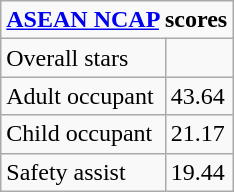<table class="wikitable">
<tr>
<td colspan="2"><strong><a href='#'>ASEAN NCAP</a> scores</strong></td>
</tr>
<tr>
<td>Overall stars</td>
<td></td>
</tr>
<tr>
<td>Adult occupant</td>
<td>43.64</td>
</tr>
<tr>
<td>Child occupant</td>
<td>21.17</td>
</tr>
<tr>
<td>Safety assist</td>
<td>19.44</td>
</tr>
</table>
